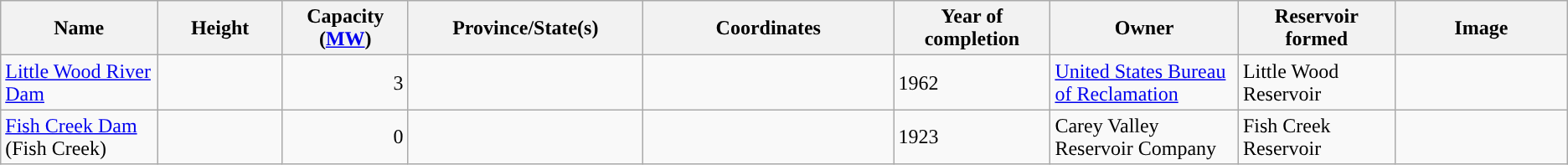<table class="wikitable sortable" border="1">
<tr>
<th width="10%">Name</th>
<th width="8%">Height</th>
<th width="8%">Capacity (<a href='#'>MW</a>)</th>
<th width="15%">Province/State(s)</th>
<th width="16%">Coordinates</th>
<th width="10%">Year of completion</th>
<th width="12%">Owner</th>
<th width="10%">Reservoir formed</th>
<th>Image</th>
</tr>
<tr>
<td><a href='#'>Little Wood River Dam</a></td>
<td></td>
<td align="right">3</td>
<td></td>
<td></td>
<td>1962</td>
<td><a href='#'>United States Bureau of Reclamation</a></td>
<td>Little Wood Reservoir</td>
<td><br></td>
</tr>
<tr>
<td><a href='#'>Fish Creek Dam</a> (Fish Creek)</td>
<td></td>
<td align="right">0</td>
<td></td>
<td></td>
<td>1923</td>
<td>Carey Valley Reservoir Company</td>
<td>Fish Creek Reservoir</td>
<td></td>
</tr>
</table>
